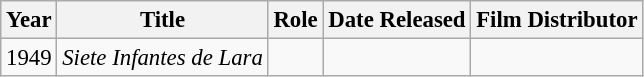<table class="wikitable" style="font-size: 95%;">
<tr>
<th>Year</th>
<th>Title</th>
<th>Role</th>
<th>Date Released</th>
<th>Film Distributor</th>
</tr>
<tr 19 January 1950>
<td>1949</td>
<td><em>Siete Infantes de Lara</em></td>
<td></td>
<td></td>
<td></td>
</tr>
</table>
